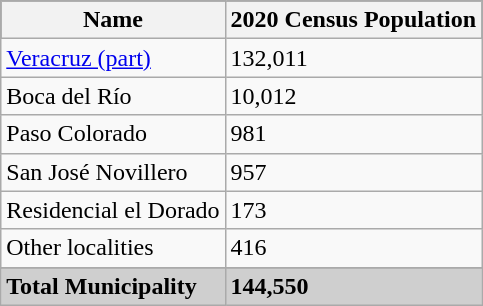<table class="wikitable">
<tr style="background:#000000; color:black;">
<th><strong>Name</strong></th>
<th><strong>2020 Census Population</strong></th>
</tr>
<tr>
<td><a href='#'>Veracruz (part)</a></td>
<td>132,011</td>
</tr>
<tr>
<td>Boca del Río</td>
<td>10,012</td>
</tr>
<tr>
<td>Paso Colorado</td>
<td>981</td>
</tr>
<tr>
<td>San José Novillero</td>
<td>957</td>
</tr>
<tr>
<td>Residencial el Dorado</td>
<td>173</td>
</tr>
<tr>
<td>Other localities</td>
<td>416</td>
</tr>
<tr>
</tr>
<tr style="background:#CFCFCF;">
<td><strong>Total Municipality</strong></td>
<td><strong>144,550</strong></td>
</tr>
</table>
